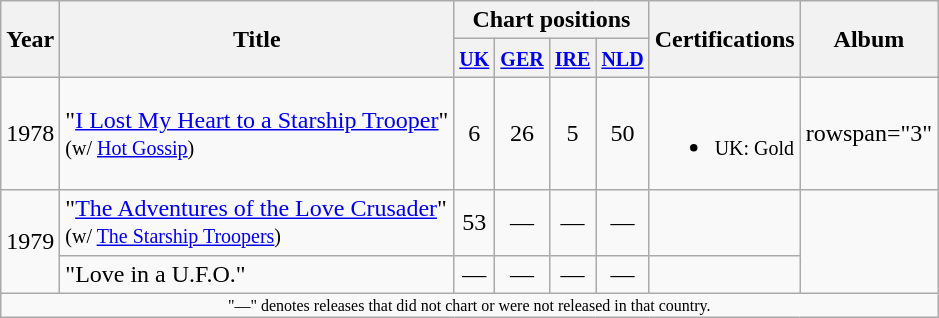<table class="wikitable">
<tr>
<th rowspan="2">Year</th>
<th rowspan="2">Title</th>
<th colspan="4">Chart positions</th>
<th rowspan="2">Certifications</th>
<th rowspan="2">Album</th>
</tr>
<tr>
<th width="20"><small><a href='#'>UK</a></small><br></th>
<th width="20"><small><a href='#'>GER</a></small><br></th>
<th width="20"><small><a href='#'>IRE</a></small><br></th>
<th width="20"><small><a href='#'>NLD</a></small><br></th>
</tr>
<tr>
<td>1978</td>
<td>"<a href='#'>I Lost My Heart to a Starship Trooper</a>"<br><small>(w/ <a href='#'>Hot Gossip</a>)</small></td>
<td align="center">6</td>
<td align="center">26</td>
<td align="center">5</td>
<td align="center">50</td>
<td align=left><br><ul><li><small>UK: Gold</small></li></ul></td>
<td>rowspan="3" </td>
</tr>
<tr>
<td rowspan="2">1979</td>
<td>"<a href='#'>The Adventures of the Love Crusader</a>"<br><small>(w/ <a href='#'>The Starship Troopers</a>)</small></td>
<td align="center">53</td>
<td align="center">—</td>
<td align="center">—</td>
<td align="center">—</td>
<td align=left></td>
</tr>
<tr>
<td>"Love in a U.F.O."</td>
<td align="center">—</td>
<td align="center">—</td>
<td align="center">—</td>
<td align="center">—</td>
<td align=left></td>
</tr>
<tr>
<td colspan="8" style="text-align:center; font-size:8pt;">"—" denotes releases that did not chart or were not released in that country.</td>
</tr>
</table>
